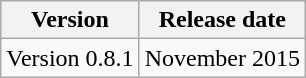<table class="wikitable">
<tr>
<th>Version</th>
<th>Release date</th>
</tr>
<tr>
<td>Version 0.8.1</td>
<td>November 2015</td>
</tr>
</table>
